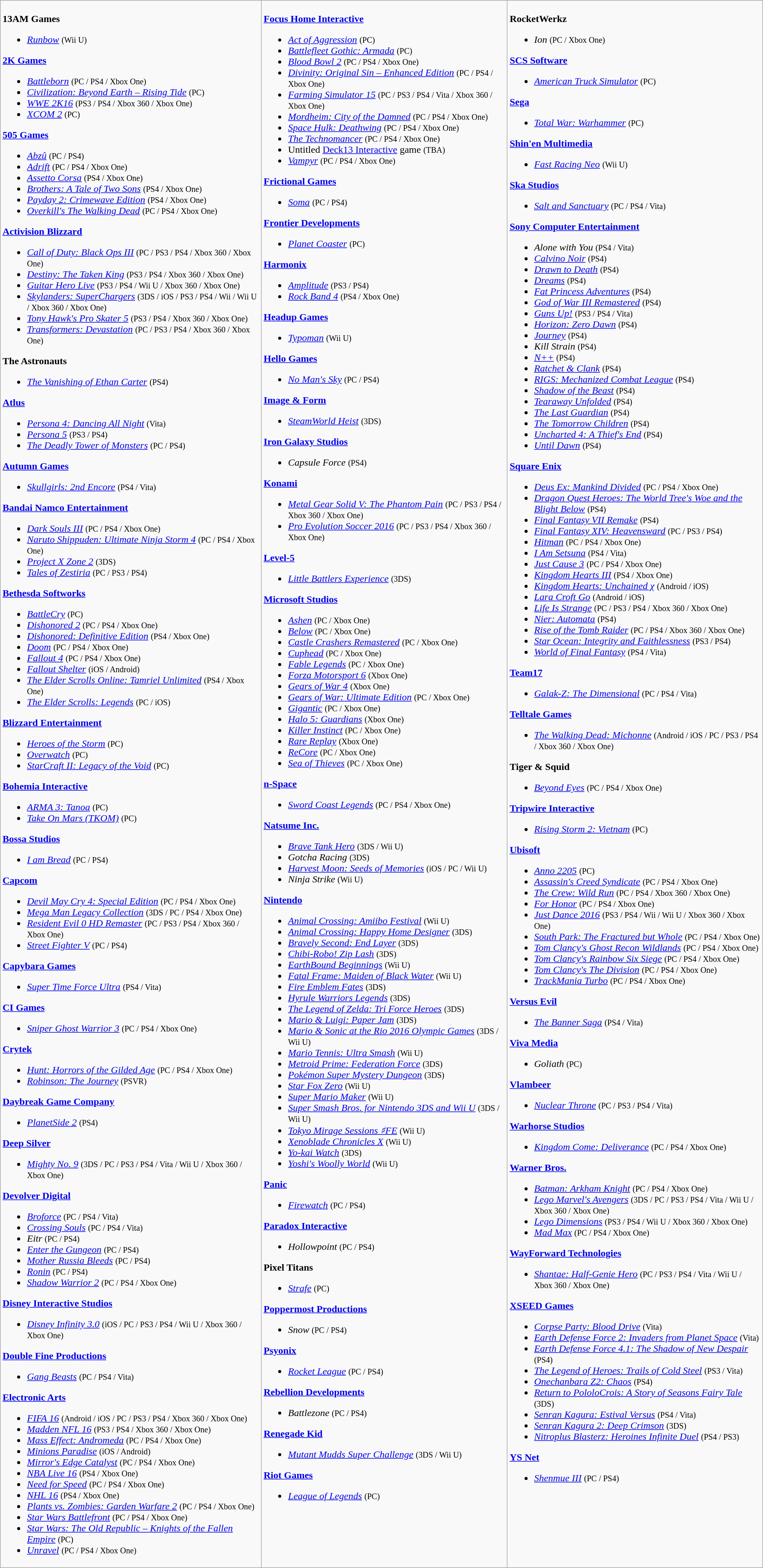<table class="wikitable">
<tr>
<td valign=top><br><strong>13AM Games</strong><ul><li><em><a href='#'>Runbow</a></em> <small>(Wii U)</small></li></ul><strong><a href='#'>2K Games</a></strong><ul><li><em><a href='#'>Battleborn</a></em> <small>(PC / PS4 / Xbox One)</small></li><li><em><a href='#'>Civilization: Beyond Earth – Rising Tide</a></em> <small>(PC)</small></li><li><em><a href='#'>WWE 2K16</a></em> <small>(PS3 / PS4 / Xbox 360 / Xbox One)</small></li><li><em><a href='#'>XCOM 2</a></em> <small>(PC)</small></li></ul><strong><a href='#'>505 Games</a></strong><ul><li><em><a href='#'>Abzû</a></em> <small>(PC / PS4)</small></li><li><em><a href='#'>Adrift</a></em> <small>(PC / PS4 / Xbox One)</small></li><li><em><a href='#'>Assetto Corsa</a></em> <small>(PS4 / Xbox One)</small></li><li><em><a href='#'>Brothers: A Tale of Two Sons</a></em> <small>(PS4 / Xbox One)</small></li><li><em><a href='#'>Payday 2: Crimewave Edition</a></em> <small>(PS4 / Xbox One)</small></li><li><em><a href='#'>Overkill's The Walking Dead</a></em> <small>(PC / PS4 / Xbox One)</small></li></ul><strong><a href='#'>Activision Blizzard</a></strong><ul><li><em><a href='#'>Call of Duty: Black Ops III</a></em> <small>(PC / PS3 / PS4 / Xbox 360 / Xbox One)</small></li><li><em><a href='#'>Destiny: The Taken King</a></em> <small>(PS3 / PS4 / Xbox 360 / Xbox One)</small></li><li><em><a href='#'>Guitar Hero Live</a></em> <small>(PS3 / PS4 / Wii U / Xbox 360 / Xbox One)</small></li><li><em><a href='#'>Skylanders: SuperChargers</a></em> <small>(3DS / iOS / PS3 / PS4 / Wii / Wii U / Xbox 360 / Xbox One)</small></li><li><em><a href='#'>Tony Hawk's Pro Skater 5</a></em> <small>(PS3 / PS4 / Xbox 360 / Xbox One)</small></li><li><em><a href='#'>Transformers: Devastation</a></em> <small>(PC / PS3 / PS4 / Xbox 360 / Xbox One)</small></li></ul><strong>The Astronauts</strong><ul><li><em><a href='#'>The Vanishing of Ethan Carter</a></em> <small>(PS4)</small></li></ul><strong><a href='#'>Atlus</a></strong><ul><li><em><a href='#'>Persona 4: Dancing All Night</a></em> <small>(Vita)</small></li><li><em><a href='#'>Persona 5</a></em> <small>(PS3 / PS4)</small></li><li><em><a href='#'>The Deadly Tower of Monsters</a></em> <small>(PC / PS4)</small></li></ul><strong><a href='#'>Autumn Games</a></strong><ul><li><em><a href='#'>Skullgirls: 2nd Encore</a></em> <small>(PS4 / Vita)</small></li></ul><strong><a href='#'>Bandai Namco Entertainment</a></strong><ul><li><em><a href='#'>Dark Souls III</a></em> <small>(PC / PS4 / Xbox One)</small></li><li><em><a href='#'>Naruto Shippuden: Ultimate Ninja Storm 4</a></em> <small>(PC / PS4 / Xbox One)</small></li><li><em><a href='#'>Project X Zone 2</a></em> <small>(3DS)</small></li><li><em><a href='#'>Tales of Zestiria</a></em> <small>(PC / PS3 / PS4)</small></li></ul><strong><a href='#'>Bethesda Softworks</a></strong><ul><li><em><a href='#'>BattleCry</a></em> <small>(PC)</small></li><li><em><a href='#'>Dishonored 2</a></em> <small>(PC / PS4 / Xbox One)</small></li><li><em><a href='#'>Dishonored: Definitive Edition</a></em> <small>(PS4 / Xbox One)</small></li><li><em><a href='#'>Doom</a></em> <small>(PC / PS4 / Xbox One)</small></li><li><em><a href='#'>Fallout 4</a></em> <small>(PC / PS4 / Xbox One)</small></li><li><em><a href='#'>Fallout Shelter</a></em> <small>(iOS / Android)</small></li><li><em><a href='#'>The Elder Scrolls Online: Tamriel Unlimited</a></em> <small>(PS4 / Xbox One)</small></li><li><em><a href='#'>The Elder Scrolls: Legends</a></em> <small>(PC / iOS)</small></li></ul><strong><a href='#'>Blizzard Entertainment</a></strong><ul><li><em><a href='#'>Heroes of the Storm</a></em> <small>(PC)</small></li><li><em><a href='#'>Overwatch</a></em> <small>(PC)</small></li><li><em><a href='#'>StarCraft II: Legacy of the Void</a></em> <small>(PC)</small></li></ul><strong><a href='#'>Bohemia Interactive</a></strong><ul><li><em><a href='#'>ARMA 3: Tanoa</a></em> <small>(PC)</small></li><li><em><a href='#'>Take On Mars (TKOM)</a></em> <small>(PC)</small></li></ul><strong><a href='#'>Bossa Studios</a></strong><ul><li><em><a href='#'>I am Bread</a></em> <small>(PC / PS4)</small></li></ul><strong><a href='#'>Capcom</a></strong><ul><li><em><a href='#'>Devil May Cry 4: Special Edition</a></em> <small>(PC / PS4 / Xbox One)</small></li><li><em><a href='#'>Mega Man Legacy Collection</a></em> <small>(3DS / PC / PS4 / Xbox One)</small></li><li><em><a href='#'>Resident Evil 0 HD Remaster</a></em> <small>(PC / PS3 / PS4 / Xbox 360 / Xbox One)</small></li><li><em><a href='#'>Street Fighter V</a></em> <small>(PC / PS4)</small></li></ul><strong><a href='#'>Capybara Games</a></strong><ul><li><em><a href='#'>Super Time Force Ultra</a></em> <small>(PS4 / Vita)</small></li></ul><strong><a href='#'>CI Games</a></strong><ul><li><em><a href='#'>Sniper Ghost Warrior 3</a></em> <small>(PC / PS4 / Xbox One)</small></li></ul><strong><a href='#'>Crytek</a></strong><ul><li><em><a href='#'>Hunt: Horrors of the Gilded Age</a></em> <small>(PC / PS4 / Xbox One)</small></li><li><em><a href='#'>Robinson: The Journey</a></em> <small>(PSVR)</small></li></ul><strong><a href='#'>Daybreak Game Company</a></strong><ul><li><em><a href='#'>PlanetSide 2</a></em> <small>(PS4)</small></li></ul><strong><a href='#'>Deep Silver</a></strong><ul><li><em><a href='#'>Mighty No. 9</a></em> <small>(3DS / PC / PS3 / PS4 / Vita / Wii U / Xbox 360 / Xbox One)</small></li></ul><strong><a href='#'>Devolver Digital</a></strong><ul><li><em><a href='#'>Broforce</a></em> <small>(PC / PS4 / Vita)</small></li><li><em><a href='#'>Crossing Souls</a></em> <small>(PC / PS4 / Vita)</small></li><li><em>Eitr</em> <small>(PC / PS4)</small></li><li><em><a href='#'>Enter the Gungeon</a></em> <small>(PC / PS4)</small></li><li><em><a href='#'>Mother Russia Bleeds</a></em> <small>(PC / PS4)</small></li><li><em><a href='#'>Ronin</a></em> <small>(PC / PS4)</small></li><li><em><a href='#'>Shadow Warrior 2</a></em> <small>(PC / PS4 / Xbox One)</small></li></ul><strong><a href='#'>Disney Interactive Studios</a></strong><ul><li><em><a href='#'>Disney Infinity 3.0</a></em> <small>(iOS / PC / PS3 / PS4 / Wii U / Xbox 360 / Xbox One)</small></li></ul>
<strong><a href='#'>Double Fine Productions</a></strong><ul><li><em><a href='#'>Gang Beasts</a></em> <small>(PC / PS4 / Vita)</small></li></ul><strong><a href='#'>Electronic Arts</a></strong><ul><li><em><a href='#'>FIFA 16</a></em> <small>(Android / iOS / PC / PS3 / PS4 / Xbox 360 / Xbox One)</small></li><li><em><a href='#'>Madden NFL 16</a></em> <small>(PS3 / PS4 / Xbox 360 / Xbox One)</small></li><li><em><a href='#'>Mass Effect: Andromeda</a></em> <small>(PC / PS4 / Xbox One)</small></li><li><em><a href='#'>Minions Paradise</a></em> <small>(iOS / Android)</small></li><li><em><a href='#'>Mirror's Edge Catalyst</a></em> <small>(PC / PS4 / Xbox One)</small></li><li><em><a href='#'>NBA Live 16</a></em> <small>(PS4 / Xbox One)</small></li><li><em><a href='#'>Need for Speed</a></em> <small>(PC / PS4 / Xbox One)</small></li><li><em><a href='#'>NHL 16</a></em> <small>(PS4 / Xbox One)</small></li><li><em><a href='#'>Plants vs. Zombies: Garden Warfare 2</a></em> <small>(PC / PS4 / Xbox One)</small></li><li><em><a href='#'>Star Wars Battlefront</a></em> <small>(PC / PS4 / Xbox One)</small></li><li><em><a href='#'>Star Wars: The Old Republic – Knights of the Fallen Empire</a></em> <small>(PC)</small></li><li><em><a href='#'>Unravel</a></em> <small>(PC / PS4 / Xbox One)</small></li></ul></td>
<td valign=top><br><strong><a href='#'>Focus Home Interactive</a></strong><ul><li><em><a href='#'>Act of Aggression</a></em> <small>(PC)</small></li><li><em><a href='#'>Battlefleet Gothic: Armada</a></em> <small>(PC)</small></li><li><em><a href='#'>Blood Bowl 2</a></em> <small>(PC / PS4 / Xbox One)</small></li><li><em><a href='#'>Divinity: Original Sin – Enhanced Edition</a></em> <small>(PC / PS4 / Xbox One)</small></li><li><em><a href='#'>Farming Simulator 15</a></em> <small>(PC / PS3 / PS4 / Vita / Xbox 360 / Xbox One)</small></li><li><em><a href='#'>Mordheim: City of the Damned</a></em> <small>(PC / PS4 / Xbox One)</small></li><li><em><a href='#'>Space Hulk: Deathwing</a></em> <small>(PC / PS4 / Xbox One)</small></li><li><em><a href='#'>The Technomancer</a></em> <small>(PC / PS4 / Xbox One)</small></li><li>Untitled <a href='#'>Deck13 Interactive</a> game <small>(TBA)</small></li><li><em><a href='#'>Vampyr</a></em> <small>(PC / PS4 / Xbox One)</small></li></ul><strong><a href='#'>Frictional Games</a></strong><ul><li><em><a href='#'>Soma</a></em> <small>(PC / PS4)</small></li></ul><strong><a href='#'>Frontier Developments</a></strong><ul><li><em><a href='#'>Planet Coaster</a></em> <small>(PC)</small></li></ul><strong><a href='#'>Harmonix</a></strong><ul><li><em><a href='#'>Amplitude</a></em> <small>(PS3 / PS4)</small></li><li><em><a href='#'>Rock Band 4</a></em> <small>(PS4 / Xbox One)</small></li></ul><strong><a href='#'>Headup Games</a></strong><ul><li><em><a href='#'>Typoman</a></em> <small>(Wii U)</small></li></ul><strong><a href='#'>Hello Games</a></strong><ul><li><em><a href='#'>No Man's Sky</a></em> <small>(PC / PS4)</small></li></ul><strong><a href='#'>Image & Form</a></strong><ul><li><em><a href='#'>SteamWorld Heist</a></em> <small>(3DS)</small></li></ul><strong><a href='#'>Iron Galaxy Studios</a></strong><ul><li><em>Capsule Force</em> <small>(PS4)</small></li></ul><strong><a href='#'>Konami</a></strong><ul><li><em><a href='#'>Metal Gear Solid V: The Phantom Pain</a></em> <small>(PC / PS3 / PS4 / Xbox 360 / Xbox One)</small></li><li><em><a href='#'>Pro Evolution Soccer 2016</a></em> <small>(PC / PS3 / PS4 / Xbox 360 / Xbox One)</small></li></ul><strong><a href='#'>Level-5</a></strong><ul><li><em><a href='#'>Little Battlers Experience</a></em> <small>(3DS)</small></li></ul><strong><a href='#'>Microsoft Studios</a></strong><ul><li><em><a href='#'>Ashen</a></em> <small>(PC / Xbox One)</small></li><li><em><a href='#'>Below</a></em> <small>(PC / Xbox One)</small></li><li><em><a href='#'>Castle Crashers Remastered</a></em> <small>(PC / Xbox One)</small></li><li><em><a href='#'>Cuphead</a></em> <small>(PC / Xbox One)</small></li><li><em><a href='#'>Fable Legends</a></em> <small>(PC / Xbox One)</small></li><li><em><a href='#'>Forza Motorsport 6</a></em> <small>(Xbox One)</small></li><li><em><a href='#'>Gears of War 4</a></em> <small>(Xbox One)</small></li><li><em><a href='#'>Gears of War: Ultimate Edition</a></em> <small>(PC / Xbox One)</small></li><li><em><a href='#'>Gigantic</a></em> <small>(PC / Xbox One)</small></li><li><em><a href='#'>Halo 5: Guardians</a></em> <small>(Xbox One)</small></li><li><em><a href='#'>Killer Instinct</a></em> <small>(PC / Xbox One)</small></li><li><em><a href='#'>Rare Replay</a></em> <small>(Xbox One)</small></li><li><em><a href='#'>ReCore</a></em> <small>(PC / Xbox One)</small></li><li><em><a href='#'>Sea of Thieves</a></em> <small>(PC / Xbox One)</small></li></ul><strong><a href='#'>n-Space</a></strong><ul><li><em><a href='#'>Sword Coast Legends</a></em> <small>(PC / PS4 / Xbox One)</small></li></ul><strong><a href='#'>Natsume Inc.</a></strong><ul><li><em><a href='#'>Brave Tank Hero</a></em> <small>(3DS / Wii U)</small></li><li><em>Gotcha Racing</em> <small>(3DS)</small></li><li><em><a href='#'>Harvest Moon: Seeds of Memories</a></em> <small>(iOS / PC / Wii U)</small></li><li><em>Ninja Strike</em> <small>(Wii U)</small></li></ul><strong><a href='#'>Nintendo</a></strong><ul><li><em><a href='#'>Animal Crossing: Amiibo Festival</a></em> <small>(Wii U)</small></li><li><em><a href='#'>Animal Crossing: Happy Home Designer</a></em> <small>(3DS)</small></li><li><em><a href='#'>Bravely Second: End Layer</a></em> <small>(3DS)</small></li><li><em><a href='#'>Chibi-Robo! Zip Lash</a></em> <small>(3DS)</small></li><li><em><a href='#'>EarthBound Beginnings</a></em> <small>(Wii U)</small></li><li><em><a href='#'>Fatal Frame: Maiden of Black Water</a></em> <small>(Wii U)</small></li><li><em><a href='#'>Fire Emblem Fates</a></em> <small>(3DS)</small></li><li><em><a href='#'>Hyrule Warriors Legends</a></em> <small>(3DS)</small></li><li><em><a href='#'>The Legend of Zelda: Tri Force Heroes</a></em> <small>(3DS)</small></li><li><em><a href='#'>Mario & Luigi: Paper Jam</a></em> <small>(3DS)</small></li><li><em><a href='#'>Mario & Sonic at the Rio 2016 Olympic Games</a></em> <small>(3DS / Wii U)</small></li><li><em><a href='#'>Mario Tennis: Ultra Smash</a></em> <small>(Wii U)</small></li><li><em><a href='#'>Metroid Prime: Federation Force</a></em> <small>(3DS)</small></li><li><em><a href='#'>Pokémon Super Mystery Dungeon</a></em> <small>(3DS)</small></li><li><em><a href='#'>Star Fox Zero</a></em> <small>(Wii U)</small></li><li><em><a href='#'>Super Mario Maker</a></em> <small>(Wii U)</small></li><li><em><a href='#'>Super Smash Bros. for Nintendo 3DS and Wii U</a></em> <small>(3DS / Wii U)</small></li><li><em><a href='#'>Tokyo Mirage Sessions ♯FE</a></em> <small>(Wii U)</small></li><li><em><a href='#'>Xenoblade Chronicles X</a></em> <small>(Wii U)</small></li><li><em><a href='#'>Yo-kai Watch</a></em> <small>(3DS)</small></li><li><em><a href='#'>Yoshi's Woolly World</a></em> <small>(Wii U)</small></li></ul><strong><a href='#'>Panic</a></strong><ul><li><em><a href='#'>Firewatch</a></em> <small>(PC / PS4)</small></li></ul><strong><a href='#'>Paradox Interactive</a></strong><ul><li><em>Hollowpoint</em> <small>(PC / PS4)</small></li></ul><strong>Pixel Titans</strong><ul><li><em><a href='#'>Strafe</a></em> <small>(PC)</small></li></ul><strong><a href='#'>Poppermost Productions</a></strong><ul><li><em>Snow</em> <small>(PC / PS4)</small></li></ul><strong><a href='#'>Psyonix</a></strong><ul><li><em><a href='#'>Rocket League</a></em> <small>(PC / PS4)</small></li></ul><strong><a href='#'>Rebellion Developments</a></strong><ul><li><em>Battlezone</em> <small>(PC / PS4)</small></li></ul><strong><a href='#'>Renegade Kid</a></strong><ul><li><em><a href='#'>Mutant Mudds Super Challenge</a></em> <small>(3DS / Wii U)</small></li></ul><strong><a href='#'>Riot Games</a></strong><ul><li><em><a href='#'>League of Legends</a></em> <small>(PC)</small></li></ul></td>
<td valign=top><br><strong>RocketWerkz</strong><ul><li><em>Ion</em> <small>(PC / Xbox One)</small></li></ul><strong><a href='#'>SCS Software</a></strong><ul><li><em><a href='#'>American Truck Simulator</a></em> <small>(PC)</small></li></ul><strong><a href='#'>Sega</a></strong><ul><li><em><a href='#'>Total War: Warhammer</a></em> <small>(PC)</small></li></ul><strong><a href='#'>Shin'en Multimedia</a></strong><ul><li><em><a href='#'>Fast Racing Neo</a></em> <small>(Wii U)</small></li></ul><strong><a href='#'>Ska Studios</a></strong><ul><li><em><a href='#'>Salt and Sanctuary</a></em> <small>(PC / PS4 / Vita)</small></li></ul><strong><a href='#'>Sony Computer Entertainment</a></strong><ul><li><em>Alone with You</em> <small>(PS4 / Vita)</small></li><li><em><a href='#'>Calvino Noir</a></em> <small>(PS4)</small></li><li><em><a href='#'>Drawn to Death</a></em> <small>(PS4)</small></li><li><em><a href='#'>Dreams</a></em> <small>(PS4)</small></li><li><em><a href='#'>Fat Princess Adventures</a></em> <small>(PS4)</small></li><li><em><a href='#'>God of War III Remastered</a></em> <small>(PS4)</small></li><li><em><a href='#'>Guns Up!</a></em> <small>(PS3 / PS4 / Vita)</small></li><li><em><a href='#'>Horizon: Zero Dawn</a></em> <small>(PS4)</small></li><li><em><a href='#'>Journey</a></em> <small>(PS4)</small></li><li><em>Kill Strain</em> <small>(PS4)</small></li><li><em><a href='#'>N++</a></em> <small>(PS4)</small></li><li><em><a href='#'>Ratchet & Clank</a></em> <small>(PS4)</small></li><li><em><a href='#'>RIGS: Mechanized Combat League</a></em> <small>(PS4)</small></li><li><em><a href='#'>Shadow of the Beast</a></em> <small>(PS4)</small></li><li><em><a href='#'>Tearaway Unfolded</a></em> <small>(PS4)</small></li><li><em><a href='#'>The Last Guardian</a></em> <small>(PS4)</small></li><li><em><a href='#'>The Tomorrow Children</a></em> <small>(PS4)</small></li><li><em><a href='#'>Uncharted 4: A Thief's End</a></em> <small>(PS4)</small></li><li><em><a href='#'>Until Dawn</a></em> <small>(PS4)</small></li></ul><strong><a href='#'>Square Enix</a></strong><ul><li><em><a href='#'>Deus Ex: Mankind Divided</a></em> <small>(PC / PS4 / Xbox One)</small></li><li><em><a href='#'>Dragon Quest Heroes: The World Tree's Woe and the Blight Below</a></em> <small>(PS4)</small></li><li><em><a href='#'>Final Fantasy VII Remake</a></em> <small>(PS4)</small></li><li><em><a href='#'>Final Fantasy XIV: Heavensward</a></em> <small>(PC / PS3 / PS4)</small></li><li><em><a href='#'>Hitman</a></em> <small>(PC / PS4 / Xbox One)</small></li><li><em><a href='#'>I Am Setsuna</a></em> <small>(PS4 / Vita)</small></li><li><em><a href='#'>Just Cause 3</a></em> <small>(PC / PS4 / Xbox One)</small></li><li><em><a href='#'>Kingdom Hearts III</a></em> <small>(PS4 / Xbox One)</small></li><li><em><a href='#'>Kingdom Hearts: Unchained χ</a></em> <small>(Android / iOS)</small></li><li><em><a href='#'>Lara Croft Go</a></em> <small>(Android / iOS)</small></li><li><em><a href='#'>Life Is Strange</a></em> <small>(PC / PS3 / PS4 / Xbox 360 / Xbox One)</small></li><li><em><a href='#'>Nier: Automata</a></em> <small>(PS4)</small></li><li><em><a href='#'>Rise of the Tomb Raider</a></em> <small>(PC / PS4 / Xbox 360 / Xbox One)</small></li><li><em><a href='#'>Star Ocean: Integrity and Faithlessness</a></em> <small>(PS3 / PS4)</small></li><li><em><a href='#'>World of Final Fantasy</a></em> <small>(PS4 / Vita)</small></li></ul><strong><a href='#'>Team17</a></strong><ul><li><em><a href='#'>Galak-Z: The Dimensional</a></em> <small>(PC / PS4 / Vita)</small></li></ul><strong><a href='#'>Telltale Games</a></strong><ul><li><em><a href='#'>The Walking Dead: Michonne</a></em> <small>(Android / iOS / PC / PS3 / PS4 / Xbox 360 / Xbox One)</small></li></ul><strong>Tiger & Squid</strong><ul><li><em><a href='#'>Beyond Eyes</a></em> <small>(PC / PS4 / Xbox One)</small></li></ul><strong><a href='#'>Tripwire Interactive</a></strong><ul><li><em><a href='#'>Rising Storm 2: Vietnam</a></em> <small>(PC)</small></li></ul><strong><a href='#'>Ubisoft</a></strong><ul><li><em><a href='#'>Anno 2205</a></em> <small>(PC)</small></li><li><em><a href='#'>Assassin's Creed Syndicate</a></em> <small>(PC / PS4 / Xbox One)</small></li><li><em><a href='#'>The Crew: Wild Run</a></em> <small>(PC / PS4 / Xbox 360 / Xbox One)</small></li><li><em><a href='#'>For Honor</a></em> <small>(PC / PS4 / Xbox One)</small></li><li><em><a href='#'>Just Dance 2016</a></em> <small>(PS3 / PS4 / Wii / Wii U / Xbox 360 / Xbox One)</small></li><li><em><a href='#'>South Park: The Fractured but Whole</a></em> <small>(PC / PS4 / Xbox One)</small></li><li><em><a href='#'>Tom Clancy's Ghost Recon Wildlands</a></em> <small>(PC / PS4 / Xbox One)</small></li><li><em><a href='#'>Tom Clancy's Rainbow Six Siege</a></em> <small>(PC / PS4 / Xbox One)</small></li><li><em><a href='#'>Tom Clancy's The Division</a></em> <small>(PC / PS4 / Xbox One)</small></li><li><em><a href='#'>TrackMania Turbo</a></em> <small>(PC / PS4 / Xbox One)</small></li></ul><strong><a href='#'>Versus Evil</a></strong><ul><li><em><a href='#'>The Banner Saga</a></em> <small>(PS4 / Vita)</small></li></ul><strong><a href='#'>Viva Media</a></strong><ul><li><em>Goliath</em> <small>(PC)</small></li></ul><strong><a href='#'>Vlambeer</a></strong><ul><li><em><a href='#'>Nuclear Throne</a></em> <small>(PC / PS3 / PS4 / Vita)</small></li></ul><strong><a href='#'>Warhorse Studios</a></strong><ul><li><em><a href='#'>Kingdom Come: Deliverance</a></em> <small>(PC / PS4 / Xbox One)</small></li></ul><strong><a href='#'>Warner Bros.</a></strong><ul><li><em><a href='#'>Batman: Arkham Knight</a></em> <small>(PC / PS4 / Xbox One)</small></li><li><em><a href='#'>Lego Marvel's Avengers</a></em> <small>(3DS / PC / PS3 / PS4 / Vita / Wii U / Xbox 360 / Xbox One)</small></li><li><em><a href='#'>Lego Dimensions</a></em> <small>(PS3 / PS4 / Wii U / Xbox 360 / Xbox One)</small></li><li><em><a href='#'>Mad Max</a></em> <small>(PC / PS4 / Xbox One)</small></li></ul><strong><a href='#'>WayForward Technologies</a></strong><ul><li><em><a href='#'>Shantae: Half-Genie Hero</a></em> <small>(PC / PS3 / PS4 / Vita / Wii U / Xbox 360 / Xbox One)</small></li></ul><strong><a href='#'>XSEED Games</a></strong><ul><li><em><a href='#'>Corpse Party: Blood Drive</a></em> <small>(Vita)</small></li><li><em><a href='#'>Earth Defense Force 2: Invaders from Planet Space</a></em> <small>(Vita)</small></li><li><em><a href='#'>Earth Defense Force 4.1: The Shadow of New Despair</a></em> <small>(PS4)</small></li><li><em><a href='#'>The Legend of Heroes: Trails of Cold Steel</a></em> <small>(PS3 / Vita)</small></li><li><em><a href='#'>Onechanbara Z2: Chaos</a></em> <small>(PS4)</small></li><li><em><a href='#'>Return to PololoCrois: A Story of Seasons Fairy Tale</a></em> <small>(3DS)</small></li><li><em><a href='#'>Senran Kagura: Estival Versus</a></em> <small>(PS4 / Vita)</small></li><li><em><a href='#'>Senran Kagura 2: Deep Crimson</a></em> <small>(3DS)</small></li><li><em><a href='#'>Nitroplus Blasterz: Heroines Infinite Duel</a></em> <small>(PS4 / PS3)</small></li></ul><strong><a href='#'>YS Net</a></strong><ul><li><em><a href='#'>Shenmue III</a></em> <small>(PC / PS4)</small></li></ul></td>
</tr>
</table>
